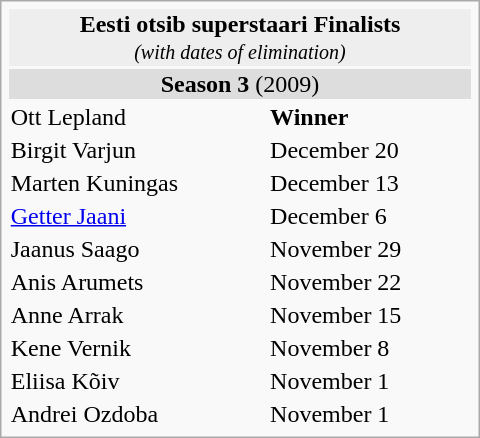<table class=infobox style=width:20em>
<tr>
<td colspan="2" style="background:#eeeeee; text-align:center;"><strong>Eesti otsib superstaari Finalists</strong><br><small><em>(with dates of elimination)</em></small></td>
</tr>
<tr>
<td colspan="2" style="background:#dddddd; text-align:center;"><strong>Season 3</strong> (2009)</td>
</tr>
<tr>
<td>Ott Lepland</td>
<td><strong>Winner</strong></td>
</tr>
<tr>
<td>Birgit Varjun</td>
<td>December 20</td>
</tr>
<tr>
<td>Marten Kuningas</td>
<td>December 13</td>
</tr>
<tr>
<td><a href='#'>Getter Jaani</a></td>
<td>December 6</td>
</tr>
<tr>
<td>Jaanus Saago</td>
<td>November 29</td>
</tr>
<tr>
<td>Anis Arumets</td>
<td>November 22</td>
</tr>
<tr>
<td>Anne Arrak</td>
<td>November 15</td>
</tr>
<tr>
<td>Kene Vernik</td>
<td>November 8</td>
</tr>
<tr>
<td>Eliisa Kõiv</td>
<td>November 1</td>
</tr>
<tr>
<td>Andrei Ozdoba</td>
<td>November 1</td>
</tr>
</table>
